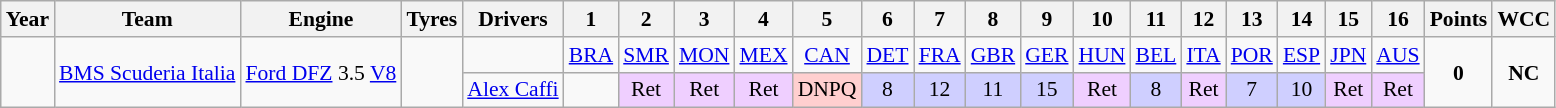<table class="wikitable" style="text-align:center; font-size:90%">
<tr>
<th>Year</th>
<th>Team</th>
<th>Engine</th>
<th>Tyres</th>
<th>Drivers</th>
<th>1</th>
<th>2</th>
<th>3</th>
<th>4</th>
<th>5</th>
<th>6</th>
<th>7</th>
<th>8</th>
<th>9</th>
<th>10</th>
<th>11</th>
<th>12</th>
<th>13</th>
<th>14</th>
<th>15</th>
<th>16</th>
<th>Points</th>
<th>WCC</th>
</tr>
<tr>
<td rowspan="2"></td>
<td rowspan="2"><a href='#'>BMS Scuderia Italia</a></td>
<td rowspan="2"><a href='#'>Ford DFZ</a> 3.5 <a href='#'>V8</a></td>
<td rowspan="2"></td>
<td></td>
<td><a href='#'>BRA</a></td>
<td><a href='#'>SMR</a></td>
<td><a href='#'>MON</a></td>
<td><a href='#'>MEX</a></td>
<td><a href='#'>CAN</a></td>
<td><a href='#'>DET</a></td>
<td><a href='#'>FRA</a></td>
<td><a href='#'>GBR</a></td>
<td><a href='#'>GER</a></td>
<td><a href='#'>HUN</a></td>
<td><a href='#'>BEL</a></td>
<td><a href='#'>ITA</a></td>
<td><a href='#'>POR</a></td>
<td><a href='#'>ESP</a></td>
<td><a href='#'>JPN</a></td>
<td><a href='#'>AUS</a></td>
<td rowspan="2"><strong>0</strong></td>
<td rowspan="2"><strong>NC</strong></td>
</tr>
<tr>
<td><a href='#'>Alex Caffi</a></td>
<td></td>
<td style="background:#EFCFFF;">Ret</td>
<td style="background:#EFCFFF;">Ret</td>
<td style="background:#EFCFFF;">Ret</td>
<td style="background:#FFCFCF;">DNPQ</td>
<td style="background:#CFCFFF;">8</td>
<td style="background:#CFCFFF;">12</td>
<td style="background:#CFCFFF;">11</td>
<td style="background:#CFCFFF;">15</td>
<td style="background:#EFCFFF;">Ret</td>
<td style="background:#CFCFFF;">8</td>
<td style="background:#EFCFFF;">Ret</td>
<td style="background:#CFCFFF;">7</td>
<td style="background:#CFCFFF;">10</td>
<td style="background:#EFCFFF;">Ret</td>
<td style="background:#EFCFFF;">Ret</td>
</tr>
</table>
